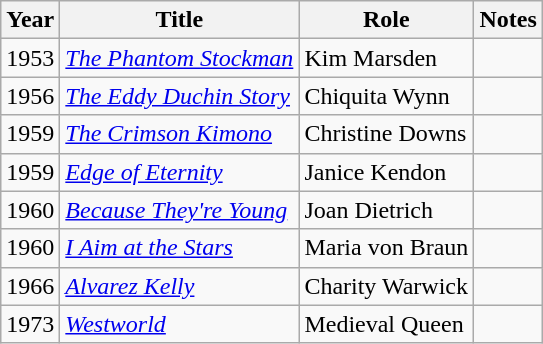<table class="wikitable">
<tr>
<th>Year</th>
<th>Title</th>
<th>Role</th>
<th>Notes</th>
</tr>
<tr>
<td>1953</td>
<td><em><a href='#'>The Phantom Stockman</a></em></td>
<td>Kim Marsden</td>
<td></td>
</tr>
<tr>
<td>1956</td>
<td><em><a href='#'>The Eddy Duchin Story</a></em></td>
<td>Chiquita Wynn</td>
<td></td>
</tr>
<tr>
<td>1959</td>
<td><em><a href='#'>The Crimson Kimono</a></em></td>
<td>Christine Downs</td>
<td></td>
</tr>
<tr>
<td>1959</td>
<td><em><a href='#'>Edge of Eternity</a></em></td>
<td>Janice Kendon</td>
<td></td>
</tr>
<tr>
<td>1960</td>
<td><em><a href='#'>Because They're Young</a></em></td>
<td>Joan Dietrich</td>
<td></td>
</tr>
<tr>
<td>1960</td>
<td><em><a href='#'>I Aim at the Stars</a></em></td>
<td>Maria von Braun</td>
<td></td>
</tr>
<tr>
<td>1966</td>
<td><em><a href='#'>Alvarez Kelly</a></em></td>
<td>Charity Warwick</td>
<td></td>
</tr>
<tr>
<td>1973</td>
<td><em><a href='#'>Westworld</a></em></td>
<td>Medieval Queen</td>
<td></td>
</tr>
</table>
